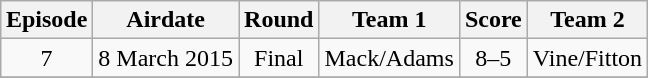<table class="wikitable" style="margin:auto; text-align:center;">
<tr>
<th scope="col">Episode</th>
<th scope="col">Airdate</th>
<th scope="col">Round</th>
<th scope="col">Team 1</th>
<th scope="col">Score</th>
<th scope="col">Team 2</th>
</tr>
<tr>
<td>7</td>
<td>8 March 2015</td>
<td>Final</td>
<td>Mack/Adams</td>
<td>8–5</td>
<td>Vine/Fitton</td>
</tr>
<tr>
</tr>
</table>
